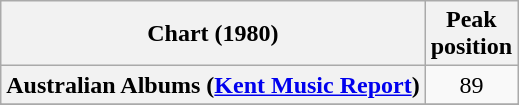<table class="wikitable sortable plainrowheaders" style="text-align:center">
<tr>
<th scope="col">Chart (1980)</th>
<th scope="col">Peak<br>position</th>
</tr>
<tr>
<th scope="row">Australian Albums (<a href='#'>Kent Music Report</a>)</th>
<td>89</td>
</tr>
<tr>
</tr>
<tr>
</tr>
</table>
